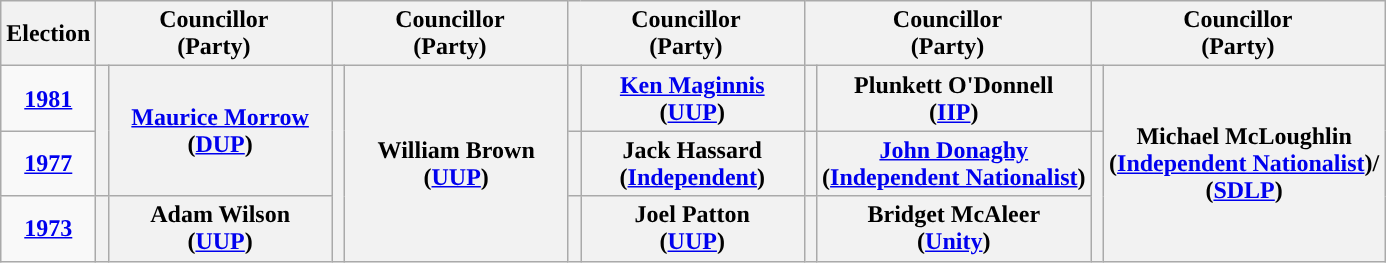<table class="wikitable" style="text-align:center">
<tr>
<th scope="col" width="50">Election</th>
<th scope="col" width="150" colspan = "2">Councillor<br> (Party)</th>
<th scope="col" width="150" colspan = "2">Councillor<br> (Party)</th>
<th scope="col" width="150" colspan = "2">Councillor<br> (Party)</th>
<th scope="col" width="150" colspan = "2">Councillor<br> (Party)</th>
<th scope="col" width="150" colspan = "2">Councillor<br> (Party)</th>
</tr>
<tr>
<td><strong><a href='#'>1981</a></strong></td>
<th rowspan="2" width="1" style="background-color: "></th>
<th rowspan = "2"><a href='#'>Maurice Morrow</a> <br> (<a href='#'>DUP</a>)</th>
<th rowspan="3" width="1" style="background-color: "></th>
<th rowspan = "3">William Brown <br> (<a href='#'>UUP</a>)</th>
<th rowspan="1" width="1" style="background-color: "></th>
<th rowspan = "1"><a href='#'>Ken Maginnis</a> <br> (<a href='#'>UUP</a>)</th>
<th rowspan="1" width="1" style="background-color: "></th>
<th rowspan = "1">Plunkett O'Donnell <br> (<a href='#'>IIP</a>)</th>
<th rowspan="1" width="1" style="background-color: "></th>
<th rowspan = "3">Michael McLoughlin <br> (<a href='#'>Independent Nationalist</a>)/ <br> (<a href='#'>SDLP</a>)</th>
</tr>
<tr>
<td><strong><a href='#'>1977</a></strong></td>
<th rowspan="1" width="1" style="background-color: "></th>
<th rowspan = "1">Jack Hassard <br> (<a href='#'>Independent</a>)</th>
<th rowspan="1" width="1" style="background-color: "></th>
<th rowspan = "1"><a href='#'>John Donaghy</a> <br> (<a href='#'>Independent Nationalist</a>)</th>
<th rowspan="2" width="1" style="background-color: "></th>
</tr>
<tr>
<td><strong><a href='#'>1973</a></strong></td>
<th rowspan="3" width="1" style="background-color: "></th>
<th rowspan = "3">Adam Wilson <br> (<a href='#'>UUP</a>)</th>
<th rowspan="1" width="1" style="background-color: "></th>
<th rowspan = "1">Joel Patton <br> (<a href='#'>UUP</a>)</th>
<th rowspan="1" width="1" style="background-color: "></th>
<th rowspan = "1">Bridget McAleer <br> (<a href='#'>Unity</a>)</th>
</tr>
</table>
